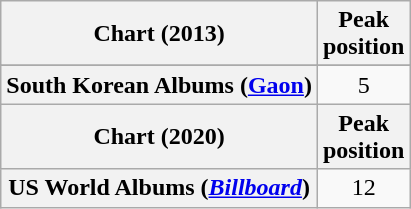<table class="wikitable sortable plainrowheaders" style="text-align:center">
<tr>
<th>Chart (2013)</th>
<th>Peak<br>position</th>
</tr>
<tr>
</tr>
<tr>
<th scope="row">South Korean Albums (<a href='#'>Gaon</a>)</th>
<td>5</td>
</tr>
<tr>
<th>Chart (2020)</th>
<th>Peak<br>position</th>
</tr>
<tr>
<th scope="row">US World Albums (<em><a href='#'>Billboard</a></em>)</th>
<td>12</td>
</tr>
</table>
